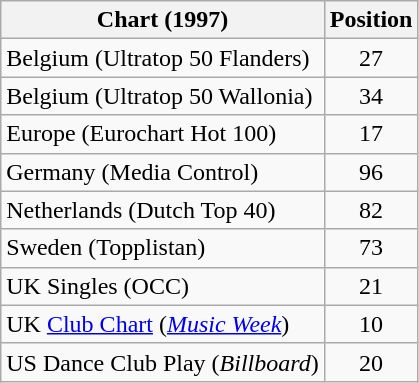<table class="wikitable sortable plainrowheaders">
<tr>
<th scope="col">Chart (1997)</th>
<th scope="col">Position</th>
</tr>
<tr>
<td>Belgium (Ultratop 50 Flanders)</td>
<td align="center">27</td>
</tr>
<tr>
<td>Belgium (Ultratop 50 Wallonia)</td>
<td align="center">34</td>
</tr>
<tr>
<td>Europe (Eurochart Hot 100)</td>
<td align="center">17</td>
</tr>
<tr>
<td>Germany (Media Control)</td>
<td align="center">96</td>
</tr>
<tr>
<td>Netherlands (Dutch Top 40)</td>
<td align="center">82</td>
</tr>
<tr>
<td>Sweden (Topplistan)</td>
<td align="center">73</td>
</tr>
<tr>
<td>UK Singles (OCC)</td>
<td align="center">21</td>
</tr>
<tr>
<td>UK <a href='#'>Club Chart</a> (<em><a href='#'>Music Week</a></em>)</td>
<td align="center">10</td>
</tr>
<tr>
<td>US Dance Club Play (<em>Billboard</em>)</td>
<td align="center">20</td>
</tr>
</table>
